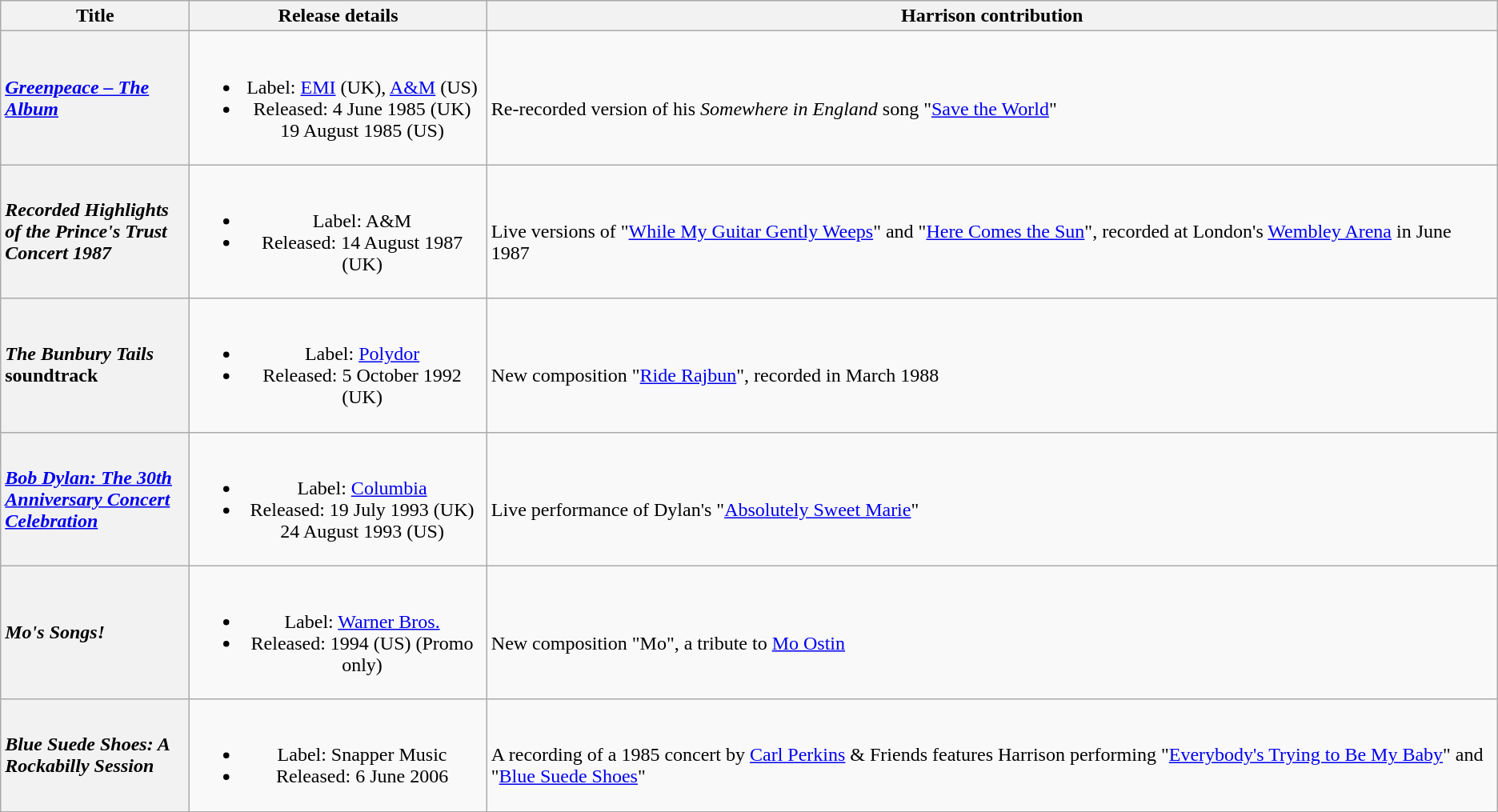<table class="wikitable plainrowheaders" style="text-align:center;">
<tr>
<th scope="col" style="width:150px;">Title</th>
<th scope=col>Release details</th>
<th scope=col>Harrison contribution</th>
</tr>
<tr>
<th scope="row" style="text-align:left;"><em><a href='#'>Greenpeace – The Album</a></em> <br></th>
<td><br><ul><li>Label: <a href='#'>EMI</a> (UK), <a href='#'>A&M</a> (US)</li><li>Released: 4 June 1985 (UK) <br> 19 August 1985 (US)</li></ul></td>
<td style="text-align:left"><br>Re-recorded version of his <em>Somewhere in England</em> song "<a href='#'>Save the World</a>"</td>
</tr>
<tr>
<th scope="row" style="text-align:left;"><em>Recorded Highlights of the Prince's Trust Concert 1987</em> <br></th>
<td><br><ul><li>Label: A&M</li><li>Released: 14 August 1987 (UK)</li></ul></td>
<td style="text-align:left"><br>Live versions of "<a href='#'>While My Guitar Gently Weeps</a>" and "<a href='#'>Here Comes the Sun</a>", recorded at London's <a href='#'>Wembley Arena</a> in June 1987</td>
</tr>
<tr>
<th scope="row" style="text-align:left;"><em>The Bunbury Tails</em> soundtrack</th>
<td><br><ul><li>Label: <a href='#'>Polydor</a></li><li>Released: 5 October 1992 (UK)</li></ul></td>
<td style="text-align:left"><br>New composition "<a href='#'>Ride Rajbun</a>", recorded in March 1988</td>
</tr>
<tr>
<th scope="row" style="text-align:left;"><em><a href='#'>Bob Dylan: The 30th Anniversary Concert Celebration</a></em></th>
<td><br><ul><li>Label: <a href='#'>Columbia</a></li><li>Released: 19 July 1993 (UK) <br> 24 August 1993 (US)</li></ul></td>
<td style="text-align:left"><br>Live performance of Dylan's "<a href='#'>Absolutely Sweet Marie</a>"</td>
</tr>
<tr>
<th scope="row" style="text-align:left;"><em>Mo's Songs!</em></th>
<td><br><ul><li>Label: <a href='#'>Warner Bros.</a></li><li>Released: 1994 (US) (Promo only)</li></ul></td>
<td style="text-align:left"><br>New composition "Mo", a tribute to <a href='#'>Mo Ostin</a></td>
</tr>
<tr>
<th scope="row" style="text-align:left;"><em>Blue Suede Shoes: A Rockabilly Session</em></th>
<td><br><ul><li>Label: Snapper Music</li><li>Released: 6 June 2006</li></ul></td>
<td style="text-align:left"><br>A recording of a 1985 concert by <a href='#'>Carl Perkins</a> & Friends features Harrison performing "<a href='#'>Everybody's Trying to Be My Baby</a>" and "<a href='#'>Blue Suede Shoes</a>"</td>
</tr>
<tr>
</tr>
</table>
